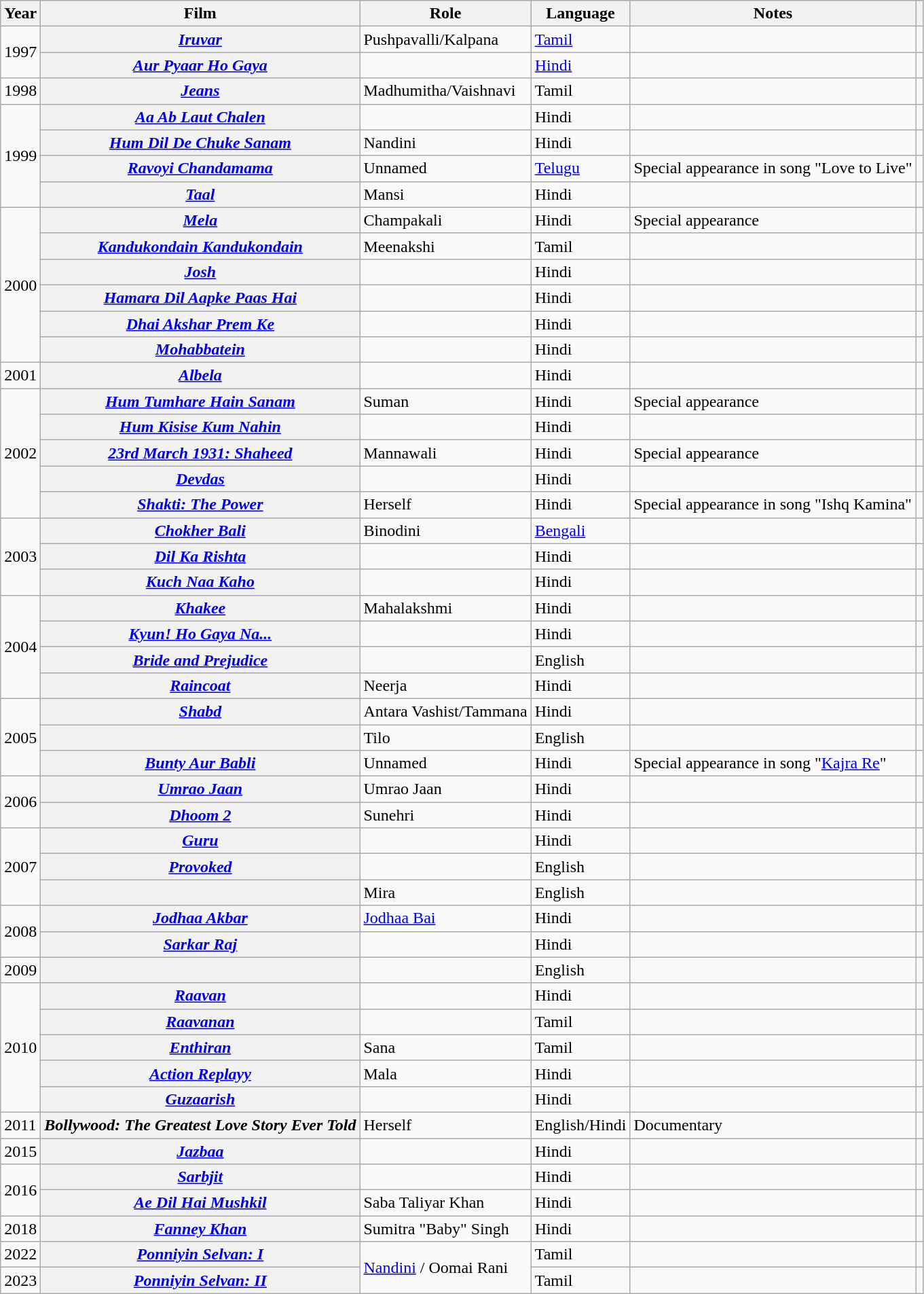<table class="wikitable plainrowheaders sortable" style="margin-right: 0;">
<tr>
<th scope="col">Year</th>
<th scope="col">Film</th>
<th scope="col">Role</th>
<th scope="col">Language</th>
<th scope="col" class="unsortable">Notes</th>
<th scope="col" class="unsortable"></th>
</tr>
<tr>
<td rowspan="2">1997</td>
<th scope="row"><em><a href='#'>Iruvar</a></em></th>
<td>Pushpavalli/Kalpana</td>
<td><a href='#'>Tamil</a></td>
<td></td>
<td style="text-align: center;"></td>
</tr>
<tr>
<th scope="row"><em><a href='#'>Aur Pyaar Ho Gaya</a></em></th>
<td></td>
<td><a href='#'>Hindi</a></td>
<td></td>
<td style="text-align: center;"></td>
</tr>
<tr>
<td>1998</td>
<th scope="row"><em><a href='#'>Jeans</a></em></th>
<td>Madhumitha/Vaishnavi</td>
<td>Tamil</td>
<td></td>
<td style="text-align: center;"></td>
</tr>
<tr>
<td rowspan="4">1999</td>
<th scope="row"><em><a href='#'>Aa Ab Laut Chalen</a></em></th>
<td></td>
<td>Hindi</td>
<td></td>
<td style="text-align: center;"></td>
</tr>
<tr>
<th scope="row"><em><a href='#'>Hum Dil De Chuke Sanam</a></em></th>
<td>Nandini</td>
<td>Hindi</td>
<td></td>
<td style="text-align: center;"></td>
</tr>
<tr>
<th scope="row"><em><a href='#'>Ravoyi Chandamama</a></em></th>
<td>Unnamed</td>
<td><a href='#'>Telugu</a></td>
<td>Special appearance in song "Love to Live"</td>
<td style="text-align: center;"></td>
</tr>
<tr>
<th scope="row"><em><a href='#'>Taal</a></em></th>
<td>Mansi</td>
<td>Hindi</td>
<td></td>
<td style="text-align: center;"></td>
</tr>
<tr>
<td rowspan="6">2000</td>
<th scope="row"><em><a href='#'>Mela</a></em></th>
<td>Champakali</td>
<td>Hindi</td>
<td>Special appearance</td>
<td style="text-align: center;"></td>
</tr>
<tr>
<th scope="row"><em><a href='#'>Kandukondain Kandukondain</a></em></th>
<td>Meenakshi</td>
<td>Tamil</td>
<td></td>
<td style="text-align: center;"></td>
</tr>
<tr>
<th scope="row"><em><a href='#'>Josh</a></em></th>
<td></td>
<td>Hindi</td>
<td></td>
<td style="text-align: center;"></td>
</tr>
<tr>
<th scope="row"><em><a href='#'>Hamara Dil Aapke Paas Hai</a></em></th>
<td></td>
<td>Hindi</td>
<td></td>
<td style="text-align: center;"></td>
</tr>
<tr>
<th scope="row"><em><a href='#'>Dhai Akshar Prem Ke</a></em></th>
<td></td>
<td>Hindi</td>
<td></td>
<td style="text-align: center;"></td>
</tr>
<tr>
<th scope="row"><em><a href='#'>Mohabbatein</a></em></th>
<td></td>
<td>Hindi</td>
<td></td>
<td style="text-align: center;"></td>
</tr>
<tr>
<td>2001</td>
<th scope="row"><em><a href='#'>Albela</a></em></th>
<td></td>
<td>Hindi</td>
<td></td>
<td style="text-align: center;"></td>
</tr>
<tr>
<td rowspan="5">2002</td>
<th scope="row"><em><a href='#'>Hum Tumhare Hain Sanam</a></em></th>
<td>Suman</td>
<td>Hindi</td>
<td>Special appearance</td>
<td style="text-align: center;"></td>
</tr>
<tr>
<th scope="row"><em><a href='#'>Hum Kisise Kum Nahin</a></em></th>
<td></td>
<td>Hindi</td>
<td></td>
<td style="text-align: center;"></td>
</tr>
<tr>
<th scope="row"><em><a href='#'>23rd March 1931: Shaheed</a></em></th>
<td>Mannawali</td>
<td>Hindi</td>
<td>Special appearance</td>
<td style="text-align: center;"></td>
</tr>
<tr>
<th scope="row"><em><a href='#'>Devdas</a></em></th>
<td></td>
<td>Hindi</td>
<td></td>
<td style="text-align: center;"></td>
</tr>
<tr>
<th scope="row"><em><a href='#'>Shakti: The Power</a></em></th>
<td>Herself</td>
<td>Hindi</td>
<td>Special appearance in song "Ishq Kamina"</td>
<td style="text-align: center;"></td>
</tr>
<tr>
<td rowspan="3">2003</td>
<th scope="row"><em><a href='#'>Chokher Bali</a></em></th>
<td>Binodini</td>
<td><a href='#'>Bengali</a></td>
<td></td>
<td style="text-align: center;"></td>
</tr>
<tr>
<th scope="row"><em><a href='#'>Dil Ka Rishta</a></em></th>
<td></td>
<td>Hindi</td>
<td></td>
<td style="text-align: center;"></td>
</tr>
<tr>
<th scope="row"><em><a href='#'>Kuch Naa Kaho</a></em></th>
<td></td>
<td>Hindi</td>
<td></td>
<td style="text-align: center;"></td>
</tr>
<tr>
<td rowspan="4">2004</td>
<th scope="row"><em><a href='#'>Khakee</a></em></th>
<td>Mahalakshmi</td>
<td>Hindi</td>
<td></td>
<td style="text-align: center;"></td>
</tr>
<tr>
<th scope="row"><em><a href='#'>Kyun! Ho Gaya Na...</a></em></th>
<td></td>
<td>Hindi</td>
<td></td>
<td style="text-align: center;"></td>
</tr>
<tr>
<th scope="row"><em><a href='#'>Bride and Prejudice</a></em></th>
<td></td>
<td>English</td>
<td></td>
<td style="text-align: center;"></td>
</tr>
<tr>
<th scope="row"><em><a href='#'>Raincoat</a></em></th>
<td>Neerja</td>
<td>Hindi</td>
<td></td>
<td style="text-align: center;"></td>
</tr>
<tr>
<td rowspan="3">2005</td>
<th scope="row"><em><a href='#'>Shabd</a></em></th>
<td>Antara Vashist/Tammana</td>
<td>Hindi</td>
<td></td>
<td style="text-align: center;"></td>
</tr>
<tr>
<th scope="row"></th>
<td>Tilo</td>
<td>English</td>
<td></td>
<td style="text-align: center;"></td>
</tr>
<tr>
<th scope="row"><em><a href='#'>Bunty Aur Babli</a></em></th>
<td>Unnamed</td>
<td>Hindi</td>
<td>Special appearance in song "<a href='#'>Kajra Re</a>"</td>
<td style="text-align: center;"></td>
</tr>
<tr>
<td rowspan="2">2006</td>
<th scope="row"><em><a href='#'>Umrao Jaan</a></em></th>
<td>Umrao Jaan</td>
<td>Hindi</td>
<td></td>
<td style="text-align: center;"></td>
</tr>
<tr>
<th scope="row"><em><a href='#'>Dhoom 2</a></em></th>
<td>Sunehri</td>
<td>Hindi</td>
<td></td>
<td style="text-align: center;"></td>
</tr>
<tr>
<td rowspan="3">2007</td>
<th scope="row"><em><a href='#'>Guru</a></em></th>
<td></td>
<td>Hindi</td>
<td></td>
<td style="text-align: center;"></td>
</tr>
<tr>
<th scope="row"><em><a href='#'>Provoked</a></em></th>
<td></td>
<td>English</td>
<td></td>
<td style="text-align: center;"></td>
</tr>
<tr>
<th scope="row"></th>
<td>Mira</td>
<td>English</td>
<td></td>
<td style="text-align: center;"></td>
</tr>
<tr>
<td rowspan="2">2008</td>
<th scope="row"><em><a href='#'>Jodhaa Akbar</a></em></th>
<td><a href='#'>Jodhaa Bai</a></td>
<td>Hindi</td>
<td></td>
<td style="text-align: center;"></td>
</tr>
<tr>
<th scope="row"><em><a href='#'>Sarkar Raj</a></em></th>
<td></td>
<td>Hindi</td>
<td></td>
<td style="text-align: center;"></td>
</tr>
<tr>
<td>2009</td>
<th scope="row"></th>
<td></td>
<td>English</td>
<td></td>
<td style="text-align: center;"></td>
</tr>
<tr>
<td rowspan="5">2010</td>
<th scope="row"><em><a href='#'>Raavan</a></em></th>
<td></td>
<td>Hindi</td>
<td></td>
<td style="text-align: center;"></td>
</tr>
<tr>
<th scope="row"><em><a href='#'>Raavanan</a></em></th>
<td></td>
<td>Tamil</td>
<td></td>
<td style="text-align: center;"></td>
</tr>
<tr>
<th scope="row"><em><a href='#'>Enthiran</a></em></th>
<td>Sana</td>
<td>Tamil</td>
<td></td>
<td style="text-align: center;"></td>
</tr>
<tr>
<th scope="row"><em><a href='#'>Action Replayy</a></em></th>
<td>Mala</td>
<td>Hindi</td>
<td></td>
<td style="text-align: center;"></td>
</tr>
<tr>
<th scope="row"><em><a href='#'>Guzaarish</a></em></th>
<td></td>
<td>Hindi</td>
<td></td>
<td style="text-align: center;"></td>
</tr>
<tr>
<td>2011</td>
<th scope="row"><em>Bollywood: The Greatest Love Story Ever Told</em></th>
<td>Herself</td>
<td>English/Hindi</td>
<td>Documentary</td>
<td style="text-align: center;"></td>
</tr>
<tr>
<td>2015</td>
<th scope="row"><em><a href='#'>Jazbaa</a></em></th>
<td></td>
<td>Hindi</td>
<td></td>
<td style="text-align: center;"></td>
</tr>
<tr>
<td rowspan="2">2016</td>
<th scope="row"><em><a href='#'>Sarbjit</a></em></th>
<td></td>
<td>Hindi</td>
<td></td>
<td style="text-align: center;"></td>
</tr>
<tr>
<th scope="row"><em><a href='#'>Ae Dil Hai Mushkil</a></em></th>
<td>Saba Taliyar Khan</td>
<td>Hindi</td>
<td></td>
<td style="text-align: center;"></td>
</tr>
<tr>
<td>2018</td>
<th scope="row"><em><a href='#'>Fanney Khan</a></em></th>
<td>Sumitra "Baby" Singh</td>
<td>Hindi</td>
<td></td>
<td style="text-align: center;"></td>
</tr>
<tr>
<td>2022</td>
<th scope="row"><em><a href='#'>Ponniyin Selvan: I</a></em></th>
<td rowspan="2"><a href='#'>Nandini</a> / Oomai Rani</td>
<td>Tamil</td>
<td></td>
<td style="text-align: center;"></td>
</tr>
<tr>
<td>2023</td>
<th scope="row"><em><a href='#'>Ponniyin Selvan: II</a></em></th>
<td>Tamil</td>
<td></td>
<td style="text-align: center;"></td>
</tr>
</table>
